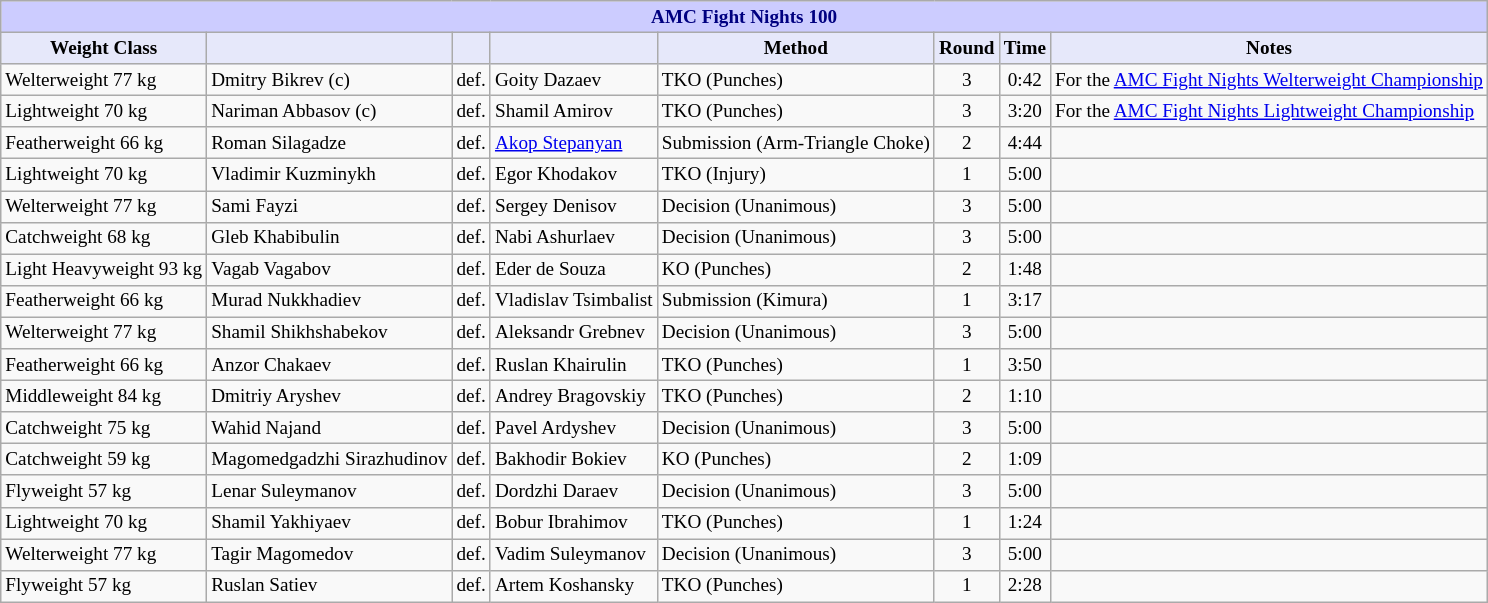<table class="wikitable" style="font-size: 80%;">
<tr>
<th colspan="8" style="background-color: #ccf; color: #000080; text-align: center;"><strong>AMC Fight Nights 100</strong></th>
</tr>
<tr>
<th colspan="1" style="background-color: #E6E8FA; color: #000000; text-align: center;">Weight Class</th>
<th colspan="1" style="background-color: #E6E8FA; color: #000000; text-align: center;"></th>
<th colspan="1" style="background-color: #E6E8FA; color: #000000; text-align: center;"></th>
<th colspan="1" style="background-color: #E6E8FA; color: #000000; text-align: center;"></th>
<th colspan="1" style="background-color: #E6E8FA; color: #000000; text-align: center;">Method</th>
<th colspan="1" style="background-color: #E6E8FA; color: #000000; text-align: center;">Round</th>
<th colspan="1" style="background-color: #E6E8FA; color: #000000; text-align: center;">Time</th>
<th colspan="1" style="background-color: #E6E8FA; color: #000000; text-align: center;">Notes</th>
</tr>
<tr>
<td>Welterweight 77 kg</td>
<td> Dmitry Bikrev (c)</td>
<td align=center>def.</td>
<td> Goity Dazaev</td>
<td>TKO (Punches)</td>
<td align=center>3</td>
<td align=center>0:42</td>
<td>For the <a href='#'>AMC Fight Nights Welterweight Championship</a></td>
</tr>
<tr>
<td>Lightweight 70 kg</td>
<td> Nariman Abbasov (c)</td>
<td align=center>def.</td>
<td> Shamil Amirov</td>
<td>TKO (Punches)</td>
<td align=center>3</td>
<td align=center>3:20</td>
<td>For the <a href='#'>AMC Fight Nights Lightweight Championship</a></td>
</tr>
<tr>
<td>Featherweight 66 kg</td>
<td> Roman Silagadze</td>
<td align=center>def.</td>
<td> <a href='#'>Akop Stepanyan</a></td>
<td>Submission (Arm-Triangle Choke)</td>
<td align=center>2</td>
<td align=center>4:44</td>
<td></td>
</tr>
<tr>
<td>Lightweight 70 kg</td>
<td> Vladimir Kuzminykh</td>
<td align=center>def.</td>
<td> Egor Khodakov</td>
<td>TKO (Injury)</td>
<td align=center>1</td>
<td align=center>5:00</td>
<td></td>
</tr>
<tr>
<td>Welterweight 77 kg</td>
<td> Sami Fayzi</td>
<td align=center>def.</td>
<td> Sergey Denisov</td>
<td>Decision (Unanimous)</td>
<td align=center>3</td>
<td align=center>5:00</td>
<td></td>
</tr>
<tr>
<td>Catchweight 68 kg</td>
<td> Gleb Khabibulin</td>
<td align=center>def.</td>
<td> Nabi Ashurlaev</td>
<td>Decision (Unanimous)</td>
<td align=center>3</td>
<td align=center>5:00</td>
<td></td>
</tr>
<tr>
<td>Light Heavyweight 93 kg</td>
<td> Vagab Vagabov</td>
<td align=center>def.</td>
<td> Eder de Souza</td>
<td>KO (Punches)</td>
<td align=center>2</td>
<td align=center>1:48</td>
<td></td>
</tr>
<tr>
<td>Featherweight 66 kg</td>
<td> Murad Nukkhadiev</td>
<td align=center>def.</td>
<td> Vladislav Tsimbalist</td>
<td>Submission (Kimura)</td>
<td align=center>1</td>
<td align=center>3:17</td>
<td></td>
</tr>
<tr>
<td>Welterweight 77 kg</td>
<td> Shamil Shikhshabekov</td>
<td align=center>def.</td>
<td> Aleksandr Grebnev</td>
<td>Decision (Unanimous)</td>
<td align=center>3</td>
<td align=center>5:00</td>
<td></td>
</tr>
<tr>
<td>Featherweight 66 kg</td>
<td> Anzor Chakaev</td>
<td align=center>def.</td>
<td> Ruslan Khairulin</td>
<td>TKO (Punches)</td>
<td align=center>1</td>
<td align=center>3:50</td>
<td></td>
</tr>
<tr>
<td>Middleweight 84 kg</td>
<td> Dmitriy Aryshev</td>
<td align=center>def.</td>
<td> Andrey Bragovskiy</td>
<td>TKO (Punches)</td>
<td align=center>2</td>
<td align=center>1:10</td>
<td></td>
</tr>
<tr>
<td>Catchweight 75 kg</td>
<td> Wahid Najand</td>
<td align=center>def.</td>
<td> Pavel Ardyshev</td>
<td>Decision (Unanimous)</td>
<td align=center>3</td>
<td align=center>5:00</td>
<td></td>
</tr>
<tr>
<td>Catchweight 59 kg</td>
<td> Magomedgadzhi Sirazhudinov</td>
<td align=center>def.</td>
<td> Bakhodir Bokiev</td>
<td>KO (Punches)</td>
<td align=center>2</td>
<td align=center>1:09</td>
<td></td>
</tr>
<tr>
<td>Flyweight 57 kg</td>
<td> Lenar Suleymanov</td>
<td align=center>def.</td>
<td> Dordzhi Daraev</td>
<td>Decision (Unanimous)</td>
<td align=center>3</td>
<td align=center>5:00</td>
</tr>
<tr>
<td>Lightweight 70 kg</td>
<td> Shamil Yakhiyaev</td>
<td align=center>def.</td>
<td> Bobur Ibrahimov</td>
<td>TKO (Punches)</td>
<td align=center>1</td>
<td align=center>1:24</td>
<td></td>
</tr>
<tr>
<td>Welterweight 77 kg</td>
<td> Tagir Magomedov</td>
<td align=center>def.</td>
<td> Vadim Suleymanov</td>
<td>Decision (Unanimous)</td>
<td align=center>3</td>
<td align=center>5:00</td>
<td></td>
</tr>
<tr>
<td>Flyweight 57 kg</td>
<td> Ruslan Satiev</td>
<td align=center>def.</td>
<td> Artem Koshansky</td>
<td>TKO (Punches)</td>
<td align=center>1</td>
<td align=center>2:28</td>
<td></td>
</tr>
</table>
